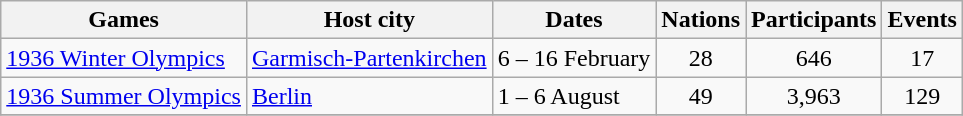<table class="wikitable">
<tr>
<th>Games</th>
<th>Host city</th>
<th>Dates</th>
<th>Nations</th>
<th>Participants</th>
<th>Events</th>
</tr>
<tr>
<td><a href='#'>1936 Winter Olympics</a></td>
<td><a href='#'>Garmisch-Partenkirchen</a></td>
<td>6 – 16 February</td>
<td style="text-align:center;">28</td>
<td style="text-align:center;">646</td>
<td style="text-align:center;">17</td>
</tr>
<tr>
<td><a href='#'>1936 Summer Olympics</a></td>
<td><a href='#'>Berlin</a></td>
<td>1 – 6 August</td>
<td style="text-align:center;">49</td>
<td style="text-align:center;">3,963</td>
<td style="text-align:center;">129</td>
</tr>
<tr>
</tr>
</table>
